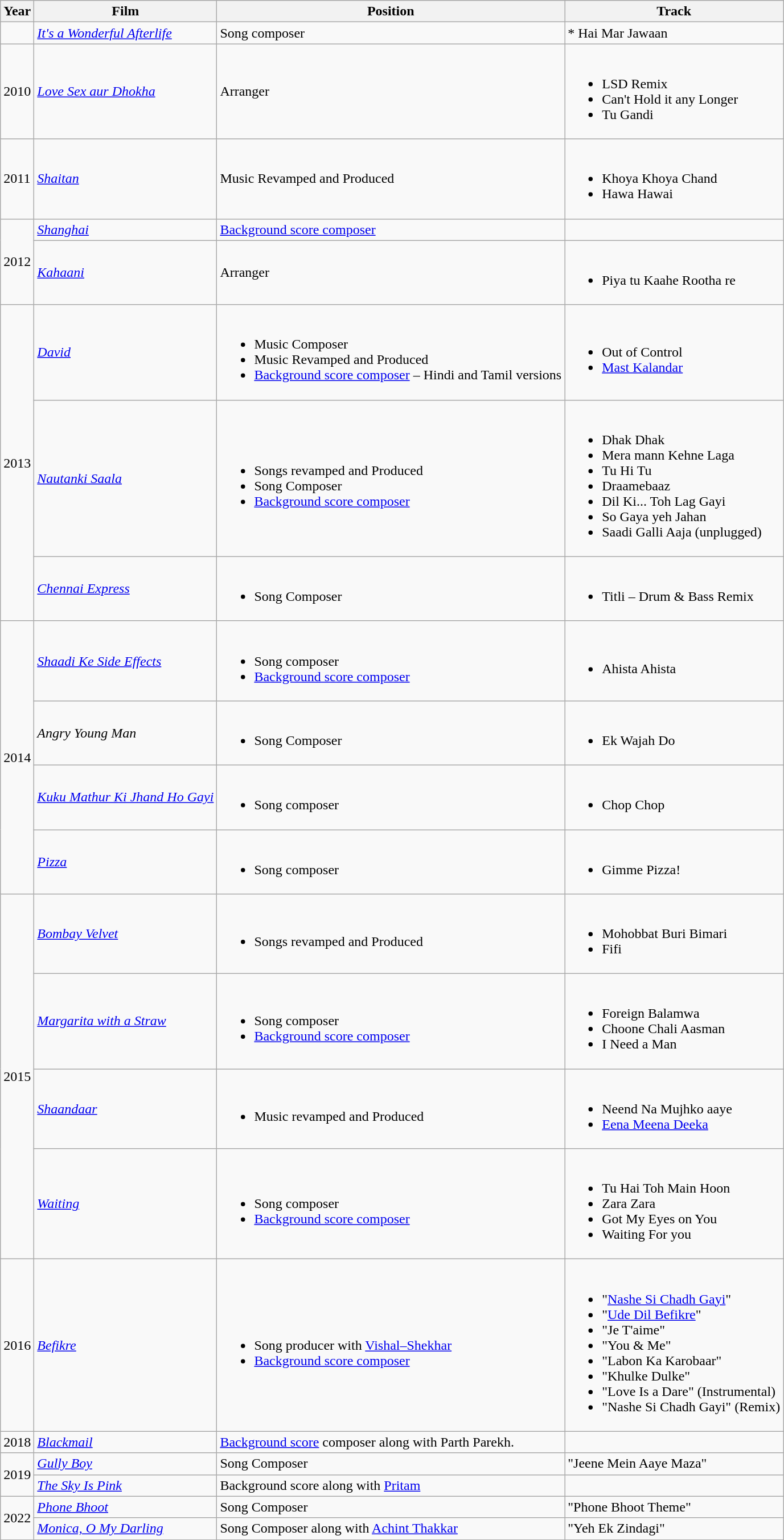<table class="wikitable sortable">
<tr>
<th>Year</th>
<th>Film</th>
<th>Position</th>
<th>Track</th>
</tr>
<tr>
<td></td>
<td><em><a href='#'>It's a Wonderful Afterlife</a></em></td>
<td>Song composer</td>
<td>* Hai Mar Jawaan</td>
</tr>
<tr>
<td>2010</td>
<td><em><a href='#'>Love Sex aur Dhokha</a></em></td>
<td>Arranger</td>
<td><br><ul><li>LSD Remix</li><li>Can't Hold it any Longer</li><li>Tu Gandi</li></ul></td>
</tr>
<tr>
<td>2011</td>
<td><a href='#'><em>Shaitan</em></a></td>
<td>Music Revamped and Produced</td>
<td><br><ul><li>Khoya Khoya Chand</li><li>Hawa Hawai</li></ul></td>
</tr>
<tr>
<td rowspan=2>2012</td>
<td><a href='#'><em>Shanghai</em></a></td>
<td><a href='#'>Background score composer</a></td>
<td></td>
</tr>
<tr>
<td><em><a href='#'>Kahaani</a></em></td>
<td>Arranger</td>
<td><br><ul><li>Piya tu Kaahe Rootha re</li></ul></td>
</tr>
<tr>
<td rowspan=3>2013</td>
<td><a href='#'><em>David</em></a></td>
<td><br><ul><li>Music Composer</li><li>Music Revamped and Produced</li><li><a href='#'>Background score composer</a> – Hindi and Tamil versions</li></ul></td>
<td><br><ul><li>Out of Control</li><li><a href='#'>Mast Kalandar</a></li></ul></td>
</tr>
<tr>
<td><em><a href='#'>Nautanki Saala</a></em></td>
<td><br><ul><li>Songs revamped and Produced</li><li>Song Composer</li><li><a href='#'>Background score composer</a></li></ul></td>
<td><br><ul><li>Dhak Dhak</li><li>Mera mann Kehne Laga</li><li>Tu Hi Tu</li><li>Draamebaaz</li><li>Dil Ki... Toh Lag Gayi</li><li>So Gaya yeh Jahan</li><li>Saadi Galli Aaja (unplugged)</li></ul></td>
</tr>
<tr>
<td><em><a href='#'>Chennai Express</a></em></td>
<td><br><ul><li>Song Composer</li></ul></td>
<td><br><ul><li>Titli – Drum & Bass Remix</li></ul></td>
</tr>
<tr>
<td rowspan=4>2014</td>
<td><em><a href='#'>Shaadi Ke Side Effects</a></em></td>
<td><br><ul><li>Song composer</li><li><a href='#'>Background score composer</a></li></ul></td>
<td><br><ul><li>Ahista Ahista</li></ul></td>
</tr>
<tr>
<td><em>Angry Young Man</em></td>
<td><br><ul><li>Song Composer</li></ul></td>
<td><br><ul><li>Ek Wajah Do</li></ul></td>
</tr>
<tr>
<td><em><a href='#'>Kuku Mathur Ki Jhand Ho Gayi</a></em></td>
<td><br><ul><li>Song composer</li></ul></td>
<td><br><ul><li>Chop Chop</li></ul></td>
</tr>
<tr>
<td><a href='#'><em>Pizza</em></a></td>
<td><br><ul><li>Song composer</li></ul></td>
<td><br><ul><li>Gimme Pizza!</li></ul></td>
</tr>
<tr>
<td rowspan=4>2015</td>
<td><em><a href='#'>Bombay Velvet</a></em></td>
<td><br><ul><li>Songs revamped and Produced</li></ul></td>
<td><br><ul><li>Mohobbat Buri Bimari</li><li>Fifi</li></ul></td>
</tr>
<tr>
<td><em><a href='#'>Margarita with a Straw</a></em></td>
<td><br><ul><li>Song composer</li><li><a href='#'>Background score composer</a></li></ul></td>
<td><br><ul><li>Foreign Balamwa</li><li>Choone Chali Aasman</li><li>I Need a Man</li></ul></td>
</tr>
<tr>
<td><a href='#'><em>Shaandaar</em></a></td>
<td><br><ul><li>Music revamped and Produced</li></ul></td>
<td><br><ul><li>Neend Na Mujhko aaye</li><li><a href='#'>Eena Meena Deeka</a></li></ul></td>
</tr>
<tr>
<td><a href='#'><em>Waiting</em></a></td>
<td><br><ul><li>Song composer</li><li><a href='#'>Background score composer</a></li></ul></td>
<td><br><ul><li>Tu Hai Toh Main Hoon</li><li>Zara Zara</li><li>Got My Eyes on You</li><li>Waiting For you</li></ul></td>
</tr>
<tr>
<td>2016</td>
<td><em><a href='#'>Befikre</a></em></td>
<td><br><ul><li>Song producer with <a href='#'>Vishal–Shekhar</a></li><li><a href='#'>Background score composer</a></li></ul></td>
<td><br><ul><li>"<a href='#'>Nashe Si Chadh Gayi</a>"</li><li>"<a href='#'>Ude Dil Befikre</a>"</li><li>"Je T'aime"</li><li>"You & Me"</li><li>"Labon Ka Karobaar"</li><li>"Khulke Dulke"</li><li>"Love Is a Dare" (Instrumental)</li><li>"Nashe Si Chadh Gayi" (Remix)</li></ul></td>
</tr>
<tr>
<td>2018</td>
<td><em><a href='#'>Blackmail</a></em></td>
<td><a href='#'>Background score</a> composer along with Parth Parekh.</td>
<td></td>
</tr>
<tr>
<td rowspan=2>2019</td>
<td><em><a href='#'>Gully Boy</a></em></td>
<td>Song Composer</td>
<td>"Jeene Mein Aaye Maza"</td>
</tr>
<tr>
<td><em><a href='#'>The Sky Is Pink</a></em></td>
<td>Background score along with <a href='#'>Pritam</a></td>
<td></td>
</tr>
<tr>
<td rowspan="2">2022</td>
<td><a href='#'><em>Phone Bhoot</em></a></td>
<td>Song Composer</td>
<td>"Phone Bhoot Theme"</td>
</tr>
<tr>
<td><em><a href='#'>Monica, O My Darling</a></em></td>
<td>Song Composer along with <a href='#'>Achint Thakkar</a></td>
<td>"Yeh Ek Zindagi"</td>
</tr>
</table>
